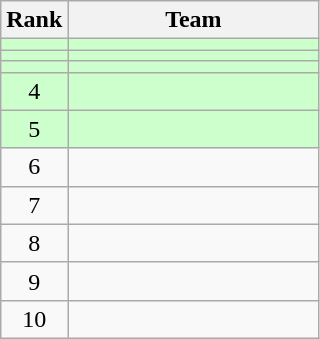<table class=wikitable style="text-align:center;">
<tr>
<th>Rank</th>
<th width=160>Team</th>
</tr>
<tr bgcolor=#CCFFCC>
<td></td>
<td align=left></td>
</tr>
<tr bgcolor=#CCFFCC>
<td></td>
<td align=left></td>
</tr>
<tr bgcolor=#CCFFCC>
<td></td>
<td align=left></td>
</tr>
<tr bgcolor=#CCFFCC>
<td>4</td>
<td align=left></td>
</tr>
<tr bgcolor=#CCFFCC>
<td>5</td>
<td align=left></td>
</tr>
<tr>
<td>6</td>
<td align=left></td>
</tr>
<tr>
<td>7</td>
<td align=left></td>
</tr>
<tr>
<td>8</td>
<td align=left></td>
</tr>
<tr>
<td>9</td>
<td align=left></td>
</tr>
<tr>
<td>10</td>
<td align=left></td>
</tr>
</table>
